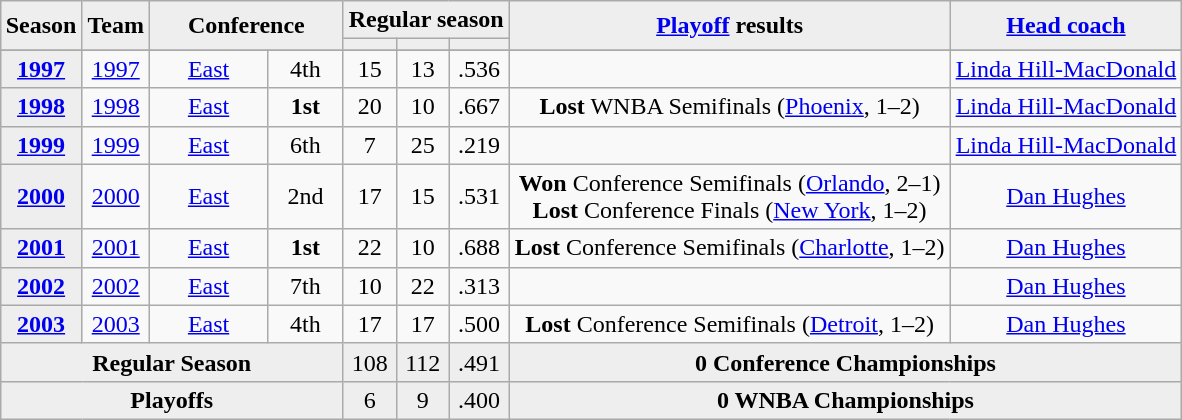<table class="wikitable" style="font size:95%; text-align: center; margin:1em auto;">
<tr>
<th scope="col" rowspan="2" style="background:#eee;">Season</th>
<th scope="col" rowspan="2" style="background:#eee;">Team</th>
<th scope="col" rowspan="2" colspan="2" style="background:#eee;">Conference</th>
<th scope="colgroup" colspan="3" style="background:#eee;">Regular season</th>
<th scope="col" rowspan="2" style="background:#eee;"><a href='#'>Playoff</a> results</th>
<th scope="col" rowspan="2" style="background:#eee;"><a href='#'>Head coach</a></th>
</tr>
<tr>
<th scope="col" style="background:#eee;"></th>
<th scope="col" style="background:#eee;"></th>
<th scope="col" style="background:#eee;"></th>
</tr>
<tr>
</tr>
<tr align="center">
<th scope="row" style="background:#eee;"><a href='#'>1997</a></th>
<td><a href='#'>1997</a></td>
<td style="width: 10%"><a href='#'>East</a></td>
<td>4th</td>
<td>15</td>
<td>13</td>
<td>.536</td>
<td></td>
<td><a href='#'>Linda Hill-MacDonald</a></td>
</tr>
<tr align="center">
<th scope="row" style="background:#eee;"><a href='#'>1998</a></th>
<td><a href='#'>1998</a></td>
<td style="width: 10%"><a href='#'>East</a></td>
<td><strong>1st</strong></td>
<td>20</td>
<td>10</td>
<td>.667</td>
<td><strong>Lost</strong> WNBA Semifinals (<a href='#'>Phoenix</a>, 1–2)</td>
<td><a href='#'>Linda Hill-MacDonald</a></td>
</tr>
<tr align="center">
<th scope="row" style="background:#eee;"><a href='#'>1999</a></th>
<td><a href='#'>1999</a></td>
<td style="width: 10%"><a href='#'>East</a></td>
<td>6th</td>
<td>7</td>
<td>25</td>
<td>.219</td>
<td></td>
<td><a href='#'>Linda Hill-MacDonald</a></td>
</tr>
<tr align="center">
<th scope="row" style="background:#eee;"><a href='#'>2000</a></th>
<td><a href='#'>2000</a></td>
<td style="width: 10%"><a href='#'>East</a></td>
<td>2nd</td>
<td>17</td>
<td>15</td>
<td>.531</td>
<td><strong>Won</strong> Conference Semifinals (<a href='#'>Orlando</a>, 2–1)<br> <strong>Lost</strong> Conference Finals (<a href='#'>New York</a>, 1–2)</td>
<td><a href='#'>Dan Hughes</a></td>
</tr>
<tr align="center">
<th scope="row" style="background:#eee;"><a href='#'>2001</a></th>
<td><a href='#'>2001</a></td>
<td style="width: 10%"><a href='#'>East</a></td>
<td><strong>1st</strong></td>
<td>22</td>
<td>10</td>
<td>.688</td>
<td><strong>Lost</strong> Conference Semifinals (<a href='#'>Charlotte</a>, 1–2)</td>
<td><a href='#'>Dan Hughes</a></td>
</tr>
<tr align="center">
<th scope="row" style="background:#eee;"><a href='#'>2002</a></th>
<td><a href='#'>2002</a></td>
<td style="width: 10%"><a href='#'>East</a></td>
<td>7th</td>
<td>10</td>
<td>22</td>
<td>.313</td>
<td></td>
<td><a href='#'>Dan Hughes</a></td>
</tr>
<tr align="center">
<th scope="row" style="background:#eee;"><a href='#'>2003</a></th>
<td><a href='#'>2003</a></td>
<td style="width: 10%"><a href='#'>East</a></td>
<td>4th</td>
<td>17</td>
<td>17</td>
<td>.500</td>
<td><strong>Lost</strong> Conference Semifinals (<a href='#'>Detroit</a>, 1–2)</td>
<td><a href='#'>Dan Hughes</a></td>
</tr>
<tr>
<th colspan="4" style="background:#eee;">Regular Season</th>
<td style="background:#eee;">108</td>
<td style="background:#eee;">112</td>
<td style="background:#eee;">.491</td>
<th colspan="2" style="background:#eee;">0 Conference Championships</th>
</tr>
<tr>
<th colspan="4" style="background:#eee;">Playoffs</th>
<td style="background:#eee;">6</td>
<td style="background:#eee;">9</td>
<td style="background:#eee;">.400</td>
<th colspan="2" style="background:#eee;">0 WNBA Championships</th>
</tr>
</table>
